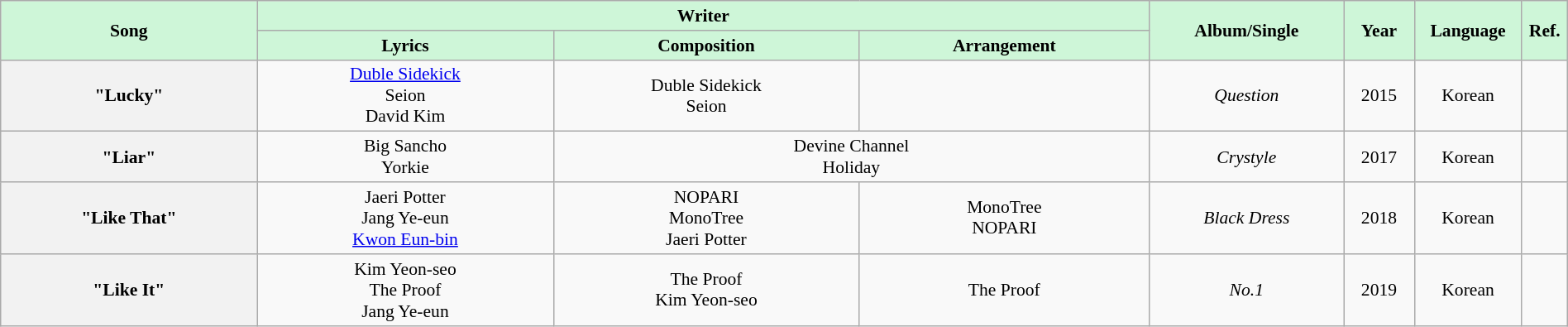<table class="wikitable" style="margin:0.5em auto; clear:both; font-size:.9em; text-align:center; width:100%">
<tr>
<th rowspan="2" style="width:200px; background:#CEF6D8;">Song</th>
<th colspan="3" style="width:900px; background:#CEF6D8;">Writer</th>
<th rowspan="2" style="width:150px; background:#CEF6D8;">Album/Single</th>
<th rowspan="2" style="width:50px; background:#CEF6D8;">Year</th>
<th rowspan="2" style="width:80px; background:#CEF6D8;">Language</th>
<th rowspan="2" style="width:30px; background:#CEF6D8;">Ref.</th>
</tr>
<tr>
<th style=background:#CEF6D8;">Lyrics</th>
<th style=background:#CEF6D8;">Composition</th>
<th style=background:#CEF6D8;">Arrangement</th>
</tr>
<tr>
<th>"Lucky"</th>
<td><a href='#'>Duble Sidekick</a><br> Seion<br> David Kim</td>
<td>Duble Sidekick<br> Seion</td>
<td></td>
<td><em>Question</em></td>
<td>2015</td>
<td>Korean</td>
<td></td>
</tr>
<tr>
<th>"Liar"</th>
<td>Big Sancho<br> Yorkie</td>
<td colspan="2">Devine Channel<br> Holiday</td>
<td><em>Crystyle</em></td>
<td>2017</td>
<td>Korean</td>
<td></td>
</tr>
<tr>
<th>"Like That"</th>
<td>Jaeri Potter<br> Jang Ye-eun<br> <a href='#'>Kwon Eun-bin</a></td>
<td>NOPARI<br> MonoTree<br> Jaeri Potter</td>
<td>MonoTree<br> NOPARI</td>
<td><em>Black Dress</em></td>
<td>2018</td>
<td>Korean</td>
<td></td>
</tr>
<tr>
<th>"Like It"</th>
<td>Kim Yeon-seo<br> The Proof<br> Jang Ye-eun</td>
<td>The Proof<br> Kim Yeon-seo</td>
<td>The Proof</td>
<td><em>No.1</em></td>
<td>2019</td>
<td>Korean</td>
<td></td>
</tr>
</table>
